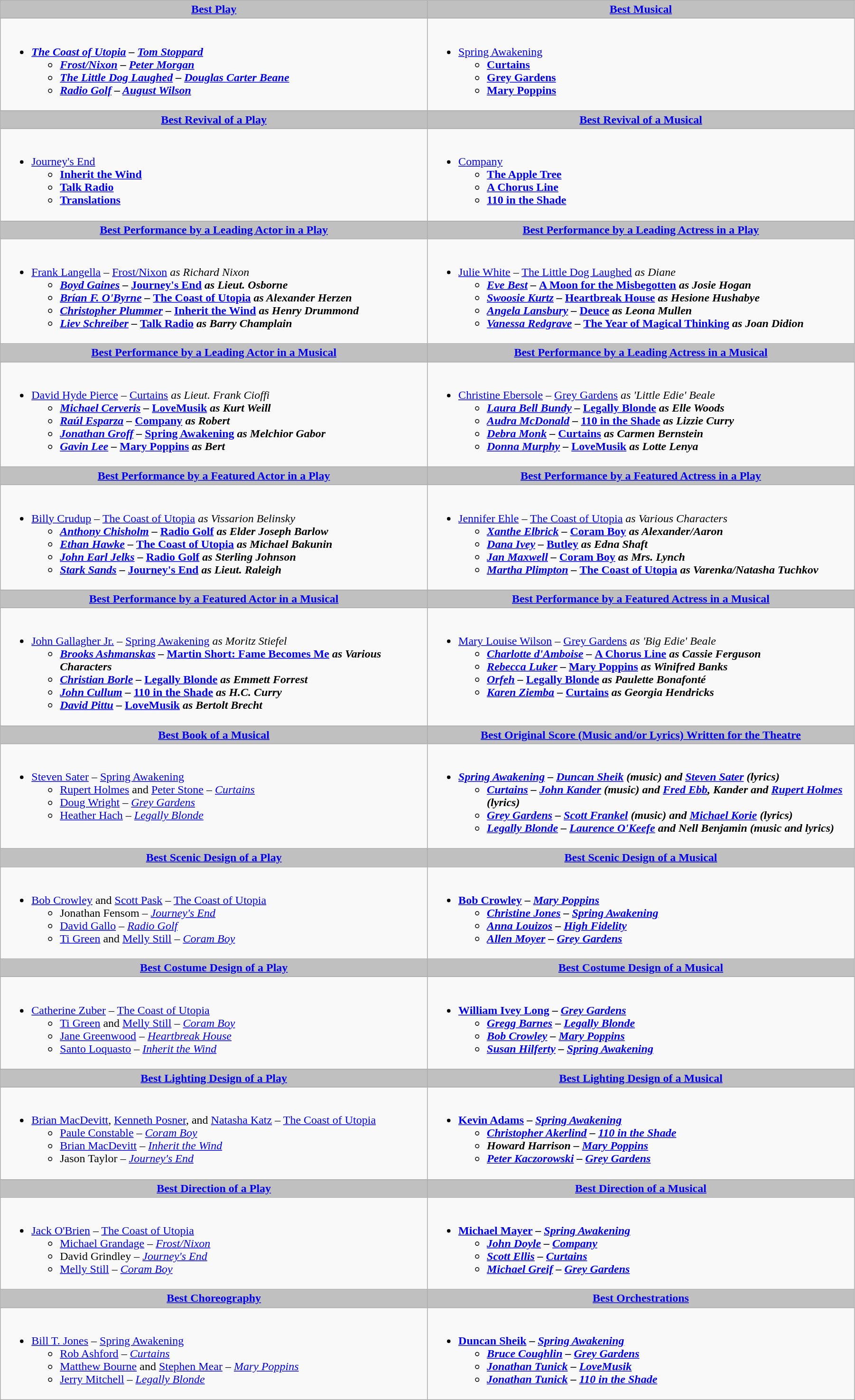<table class=wikitable width="95%">
<tr>
<th style="background:#C0C0C0;" ! width="50%"><a href='#'>Best Play</a></th>
<th style="background:#C0C0C0;" ! width="50%"><a href='#'>Best Musical</a></th>
</tr>
<tr>
<td valign="top"><br><ul><li><strong><em><a href='#'>The Coast of Utopia</a><em> – <a href='#'>Tom Stoppard</a><strong><ul><li></em><a href='#'>Frost/Nixon</a><em> – <a href='#'>Peter Morgan</a></li><li></em><a href='#'>The Little Dog Laughed</a><em> – <a href='#'>Douglas Carter Beane</a></li><li></em><a href='#'>Radio Golf</a><em> – <a href='#'>August Wilson</a></li></ul></li></ul></td>
<td valign="top"><br><ul><li></em></strong><a href='#'>Spring Awakening</a><strong><em><ul><li></em><a href='#'>Curtains</a><em></li><li></em><a href='#'>Grey Gardens</a><em></li><li></em><a href='#'>Mary Poppins</a><em></li></ul></li></ul></td>
</tr>
<tr>
<th style="background:#C0C0C0;" ! style="width="50%"><a href='#'>Best Revival of a Play</a></th>
<th style="background:#C0C0C0;" ! style="width="50%"><a href='#'>Best Revival of a Musical</a></th>
</tr>
<tr>
<td valign="top"><br><ul><li></em></strong><a href='#'>Journey's End</a><strong><em><ul><li></em><a href='#'>Inherit the Wind</a><em></li><li></em><a href='#'>Talk Radio</a><em></li><li></em><a href='#'>Translations</a><em></li></ul></li></ul></td>
<td valign="top"><br><ul><li></em></strong><a href='#'>Company</a><strong><em><ul><li></em><a href='#'>The Apple Tree</a><em></li><li></em><a href='#'>A Chorus Line</a><em></li><li></em><a href='#'>110 in the Shade</a><em></li></ul></li></ul></td>
</tr>
<tr>
<th style="background:#C0C0C0;" ! style="width="50%"><a href='#'>Best Performance by a Leading Actor in a Play</a></th>
<th style="background:#C0C0C0;" ! style="width="50%"><a href='#'>Best Performance by a Leading Actress in a Play</a></th>
</tr>
<tr>
<td valign="top"><br><ul><li></strong><a href='#'>Frank Langella</a> – </em><a href='#'>Frost/Nixon</a><em> as Richard Nixon<strong><ul><li><a href='#'>Boyd Gaines</a> – </em><a href='#'>Journey's End</a><em> as Lieut. Osborne</li><li><a href='#'>Brían F. O'Byrne</a> – </em><a href='#'>The Coast of Utopia</a><em> as Alexander Herzen</li><li><a href='#'>Christopher Plummer</a> – </em><a href='#'>Inherit the Wind</a><em> as Henry Drummond</li><li><a href='#'>Liev Schreiber</a> – </em><a href='#'>Talk Radio</a><em> as Barry Champlain</li></ul></li></ul></td>
<td valign="top"><br><ul><li></strong><a href='#'>Julie White</a> – </em><a href='#'>The Little Dog Laughed</a><em> as Diane<strong><ul><li><a href='#'>Eve Best</a> – </em><a href='#'>A Moon for the Misbegotten</a><em> as Josie Hogan</li><li><a href='#'>Swoosie Kurtz</a> – </em><a href='#'>Heartbreak House</a><em> as Hesione Hushabye</li><li><a href='#'>Angela Lansbury</a> – </em><a href='#'>Deuce</a><em> as Leona Mullen</li><li><a href='#'>Vanessa Redgrave</a> – </em><a href='#'>The Year of Magical Thinking</a><em> as Joan Didion</li></ul></li></ul></td>
</tr>
<tr>
<th style="background:#C0C0C0;" ! style="width="50%"><a href='#'>Best Performance by a Leading Actor in a Musical</a></th>
<th style="background:#C0C0C0;" ! style="width="50%"><a href='#'>Best Performance by a Leading Actress in a Musical</a></th>
</tr>
<tr>
<td valign="top"><br><ul><li></strong><a href='#'>David Hyde Pierce</a> – </em><a href='#'>Curtains</a><em> as Lieut. Frank Cioffi<strong><ul><li><a href='#'>Michael Cerveris</a> – </em><a href='#'>LoveMusik</a><em> as Kurt Weill</li><li><a href='#'>Raúl Esparza</a> – </em><a href='#'>Company</a><em> as Robert</li><li><a href='#'>Jonathan Groff</a> – </em><a href='#'>Spring Awakening</a><em> as Melchior Gabor</li><li><a href='#'>Gavin Lee</a> – </em><a href='#'>Mary Poppins</a><em> as Bert</li></ul></li></ul></td>
<td valign="top"><br><ul><li></strong><a href='#'>Christine Ebersole</a> – </em><a href='#'>Grey Gardens</a><em> as 'Little Edie' Beale<strong><ul><li><a href='#'>Laura Bell Bundy</a> – </em><a href='#'>Legally Blonde</a><em> as Elle Woods</li><li><a href='#'>Audra McDonald</a> – </em><a href='#'>110 in the Shade</a><em> as Lizzie Curry</li><li><a href='#'>Debra Monk</a> – </em><a href='#'>Curtains</a><em> as Carmen Bernstein</li><li><a href='#'>Donna Murphy</a> – </em><a href='#'>LoveMusik</a><em> as Lotte Lenya</li></ul></li></ul></td>
</tr>
<tr>
<th style="background:#C0C0C0;" ! style="width="50%"><a href='#'>Best Performance by a Featured Actor in a Play</a></th>
<th style="background:#C0C0C0;" ! style="width="50%"><a href='#'>Best Performance by a Featured Actress in a Play</a></th>
</tr>
<tr>
<td valign="top"><br><ul><li></strong><a href='#'>Billy Crudup</a> – </em><a href='#'>The Coast of Utopia</a><em> as Vissarion Belinsky<strong><ul><li><a href='#'>Anthony Chisholm</a> – </em><a href='#'>Radio Golf</a><em> as Elder Joseph Barlow</li><li><a href='#'>Ethan Hawke</a> – </em><a href='#'>The Coast of Utopia</a><em> as Michael Bakunin</li><li><a href='#'>John Earl Jelks</a> – </em><a href='#'>Radio Golf</a><em> as Sterling Johnson</li><li><a href='#'>Stark Sands</a> – </em><a href='#'>Journey's End</a><em> as Lieut. Raleigh</li></ul></li></ul></td>
<td valign="top"><br><ul><li></strong><a href='#'>Jennifer Ehle</a> – </em><a href='#'>The Coast of Utopia</a><em> as Various Characters<strong><ul><li><a href='#'>Xanthe Elbrick</a> – </em><a href='#'>Coram Boy</a><em> as Alexander/Aaron</li><li><a href='#'>Dana Ivey</a> – </em><a href='#'>Butley</a><em> as Edna Shaft</li><li><a href='#'>Jan Maxwell</a> – </em><a href='#'>Coram Boy</a><em> as Mrs. Lynch</li><li><a href='#'>Martha Plimpton</a> – </em><a href='#'>The Coast of Utopia</a><em> as Varenka/Natasha Tuchkov</li></ul></li></ul></td>
</tr>
<tr>
<th style="background:#C0C0C0;" ! style="width="50%"><a href='#'>Best Performance by a Featured Actor in a Musical</a></th>
<th style="background:#C0C0C0;" ! style="width="50%"><a href='#'>Best Performance by a Featured Actress in a Musical</a></th>
</tr>
<tr>
<td valign="top"><br><ul><li></strong><a href='#'>John Gallagher Jr.</a> – </em><a href='#'>Spring Awakening</a><em> as Moritz Stiefel<strong><ul><li><a href='#'>Brooks Ashmanskas</a> – </em><a href='#'>Martin Short: Fame Becomes Me</a><em> as Various Characters</li><li><a href='#'>Christian Borle</a> – </em><a href='#'>Legally Blonde</a><em> as Emmett Forrest</li><li><a href='#'>John Cullum</a> – </em><a href='#'>110 in the Shade</a><em> as H.C. Curry</li><li><a href='#'>David Pittu</a> – </em><a href='#'>LoveMusik</a><em> as Bertolt Brecht</li></ul></li></ul></td>
<td valign="top"><br><ul><li></strong><a href='#'>Mary Louise Wilson</a> – </em><a href='#'>Grey Gardens</a><em> as 'Big Edie' Beale<strong><ul><li><a href='#'>Charlotte d'Amboise</a> – </em><a href='#'>A Chorus Line</a><em> as Cassie Ferguson</li><li><a href='#'>Rebecca Luker</a> – </em><a href='#'>Mary Poppins</a><em> as Winifred Banks</li><li><a href='#'>Orfeh</a> – </em><a href='#'>Legally Blonde</a><em> as Paulette Bonafonté</li><li><a href='#'>Karen Ziemba</a> – </em><a href='#'>Curtains</a><em> as Georgia Hendricks</li></ul></li></ul></td>
</tr>
<tr>
<th style="background:#C0C0C0;" ! style="width="50%"><a href='#'>Best Book of a Musical</a></th>
<th style="background:#C0C0C0;" ! style="width="50%"><a href='#'>Best Original Score (Music and/or Lyrics) Written for the Theatre</a></th>
</tr>
<tr>
<td valign="top"><br><ul><li></strong><a href='#'>Steven Sater</a> – </em><a href='#'>Spring Awakening</a></em></strong><ul><li><a href='#'>Rupert Holmes</a> and <a href='#'>Peter Stone</a> – <em><a href='#'>Curtains</a></em></li><li><a href='#'>Doug Wright</a> – <em><a href='#'>Grey Gardens</a></em></li><li><a href='#'>Heather Hach</a> – <em><a href='#'>Legally Blonde</a></em></li></ul></li></ul></td>
<td valign="top"><br><ul><li><strong><em><a href='#'>Spring Awakening</a><em> – <a href='#'>Duncan Sheik</a> (music) and <a href='#'>Steven Sater</a> (lyrics)<strong><ul><li></em><a href='#'>Curtains</a><em> – <a href='#'>John Kander</a> (music) and <a href='#'>Fred Ebb</a>, Kander and <a href='#'>Rupert Holmes</a> (lyrics)</li><li></em><a href='#'>Grey Gardens</a><em> – <a href='#'>Scott Frankel</a> (music) and <a href='#'>Michael Korie</a> (lyrics)</li><li></em><a href='#'>Legally Blonde</a><em> – <a href='#'>Laurence O'Keefe</a> and Nell Benjamin (music and lyrics)</li></ul></li></ul></td>
</tr>
<tr>
<th style="background:#C0C0C0;" ! style="width="50%"><a href='#'>Best Scenic Design of a Play</a></th>
<th style="background:#C0C0C0;" ! style="width="50%"><a href='#'>Best Scenic Design of a Musical</a></th>
</tr>
<tr>
<td valign="top"><br><ul><li></strong><a href='#'>Bob Crowley</a> and <a href='#'>Scott Pask</a> – </em><a href='#'>The Coast of Utopia</a></em></strong><ul><li>Jonathan Fensom – <em><a href='#'>Journey's End</a></em></li><li><a href='#'>David Gallo</a> – <em><a href='#'>Radio Golf</a></em></li><li><a href='#'>Ti Green</a> and <a href='#'>Melly Still</a> – <em><a href='#'>Coram Boy</a></em></li></ul></li></ul></td>
<td valign="top"><br><ul><li><strong><a href='#'>Bob Crowley</a> – <em><a href='#'>Mary Poppins</a><strong><em><ul><li><a href='#'>Christine Jones</a> – </em><a href='#'>Spring Awakening</a><em></li><li><a href='#'>Anna Louizos</a> – </em><a href='#'>High Fidelity</a><em></li><li><a href='#'>Allen Moyer</a> – </em><a href='#'>Grey Gardens</a><em></li></ul></li></ul></td>
</tr>
<tr>
<th style="background:#C0C0C0;" ! style="width="50%"><a href='#'>Best Costume Design of a Play</a></th>
<th style="background:#C0C0C0;" ! style="width="50%"><a href='#'>Best Costume Design of a Musical</a></th>
</tr>
<tr>
<td valign="top"><br><ul><li></strong><a href='#'>Catherine Zuber</a> – </em><a href='#'>The Coast of Utopia</a></em></strong><ul><li><a href='#'>Ti Green</a> and <a href='#'>Melly Still</a> – <em><a href='#'>Coram Boy</a></em></li><li><a href='#'>Jane Greenwood</a> – <em><a href='#'>Heartbreak House</a></em></li><li><a href='#'>Santo Loquasto</a> – <em><a href='#'>Inherit the Wind</a></em></li></ul></li></ul></td>
<td valign="top"><br><ul><li><strong><a href='#'>William Ivey Long</a> – <em><a href='#'>Grey Gardens</a><strong><em><ul><li><a href='#'>Gregg Barnes</a> – </em><a href='#'>Legally Blonde</a><em></li><li><a href='#'>Bob Crowley</a> – </em><a href='#'>Mary Poppins</a><em></li><li><a href='#'>Susan Hilferty</a> – </em><a href='#'>Spring Awakening</a><em></li></ul></li></ul></td>
</tr>
<tr>
<th style="background:#C0C0C0;" ! style="width="50%"><a href='#'>Best Lighting Design of a Play</a></th>
<th style="background:#C0C0C0;" ! style="width="50%"><a href='#'>Best Lighting Design of a Musical</a></th>
</tr>
<tr>
<td valign="top"><br><ul><li></strong><a href='#'>Brian MacDevitt</a>, <a href='#'>Kenneth Posner</a>, and <a href='#'>Natasha Katz</a> – </em><a href='#'>The Coast of Utopia</a></em></strong><ul><li><a href='#'>Paule Constable</a> – <em><a href='#'>Coram Boy</a></em></li><li><a href='#'>Brian MacDevitt</a> – <em><a href='#'>Inherit the Wind</a></em></li><li>Jason Taylor – <em><a href='#'>Journey's End</a></em></li></ul></li></ul></td>
<td valign="top"><br><ul><li><strong><a href='#'>Kevin Adams</a> – <em><a href='#'>Spring Awakening</a><strong><em><ul><li><a href='#'>Christopher Akerlind</a> – </em><a href='#'>110 in the Shade</a><em></li><li>Howard Harrison – </em><a href='#'>Mary Poppins</a><em></li><li><a href='#'>Peter Kaczorowski</a> – </em><a href='#'>Grey Gardens</a><em></li></ul></li></ul></td>
</tr>
<tr>
<th style="background:#C0C0C0;" ! style="width="50%"><a href='#'>Best Direction of a Play</a></th>
<th style="background:#C0C0C0;" ! style="width="50%"><a href='#'>Best Direction of a Musical</a></th>
</tr>
<tr>
<td valign="top"><br><ul><li></strong><a href='#'>Jack O'Brien</a> – </em><a href='#'>The Coast of Utopia</a></em></strong><ul><li><a href='#'>Michael Grandage</a> – <em><a href='#'>Frost/Nixon</a></em></li><li>David Grindley – <em><a href='#'>Journey's End</a></em></li><li><a href='#'>Melly Still</a> – <em><a href='#'>Coram Boy</a></em></li></ul></li></ul></td>
<td valign="top"><br><ul><li><strong><a href='#'>Michael Mayer</a> – <em><a href='#'>Spring Awakening</a><strong><em><ul><li><a href='#'>John Doyle</a> – </em><a href='#'>Company</a><em></li><li><a href='#'>Scott Ellis</a> – </em><a href='#'>Curtains</a><em></li><li><a href='#'>Michael Greif</a> – </em><a href='#'>Grey Gardens</a><em></li></ul></li></ul></td>
</tr>
<tr>
<th style="background:#C0C0C0;" ! style="width="50%"><a href='#'>Best Choreography</a></th>
<th style="background:#C0C0C0;" ! style="width="50%"><a href='#'>Best Orchestrations</a></th>
</tr>
<tr>
<td valign="top"><br><ul><li></strong><a href='#'>Bill T. Jones</a> – </em><a href='#'>Spring Awakening</a></em></strong><ul><li><a href='#'>Rob Ashford</a> – <em><a href='#'>Curtains</a></em></li><li><a href='#'>Matthew Bourne</a> and <a href='#'>Stephen Mear</a> – <em><a href='#'>Mary Poppins</a></em></li><li><a href='#'>Jerry Mitchell</a> – <em><a href='#'>Legally Blonde</a></em></li></ul></li></ul></td>
<td valign="top"><br><ul><li><strong><a href='#'>Duncan Sheik</a> – <em><a href='#'>Spring Awakening</a><strong><em><ul><li><a href='#'>Bruce Coughlin</a> – </em><a href='#'>Grey Gardens</a><em></li><li><a href='#'>Jonathan Tunick</a> – </em><a href='#'>LoveMusik</a><em></li><li><a href='#'>Jonathan Tunick</a> – </em><a href='#'>110 in the Shade</a><em></li></ul></li></ul></td>
</tr>
</table>
